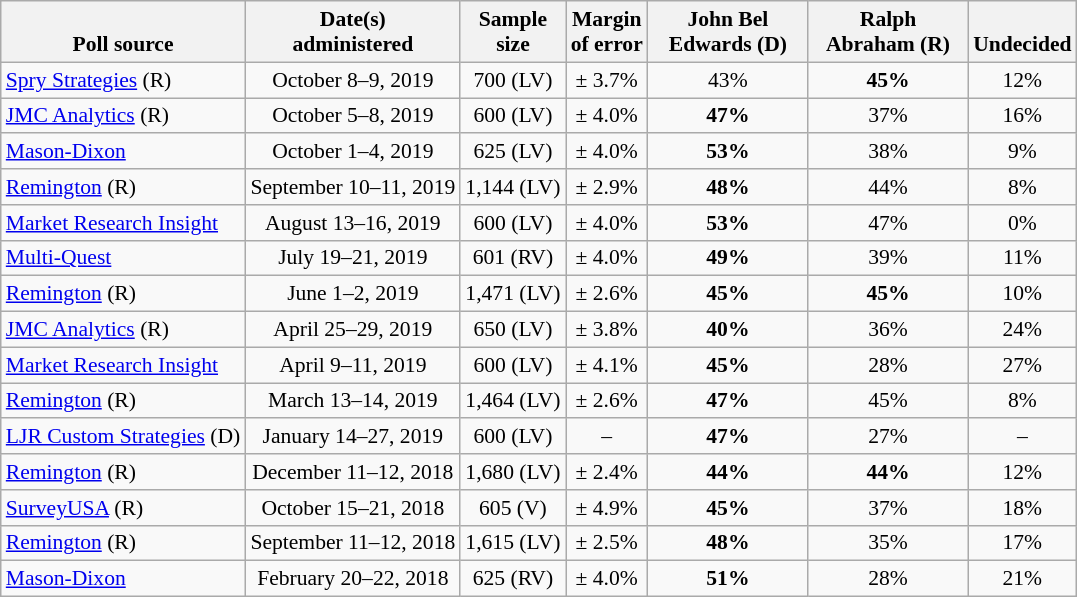<table class="wikitable" style="font-size:90%;text-align:center;">
<tr valign=bottom>
<th>Poll source</th>
<th>Date(s)<br>administered</th>
<th>Sample<br>size</th>
<th>Margin<br>of error</th>
<th style="width:100px;">John Bel<br>Edwards (D)</th>
<th style="width:100px;">Ralph<br>Abraham (R)</th>
<th>Undecided</th>
</tr>
<tr>
<td style="text-align:left;"><a href='#'>Spry Strategies</a> (R)</td>
<td>October 8–9, 2019</td>
<td>700 (LV)</td>
<td>± 3.7%</td>
<td>43%</td>
<td><strong>45%</strong></td>
<td>12%</td>
</tr>
<tr>
<td style="text-align:left;"><a href='#'>JMC Analytics</a> (R)</td>
<td>October 5–8, 2019</td>
<td>600 (LV)</td>
<td>± 4.0%</td>
<td><strong>47%</strong></td>
<td>37%</td>
<td>16%</td>
</tr>
<tr>
<td style="text-align:left;"><a href='#'>Mason-Dixon</a></td>
<td>October 1–4, 2019</td>
<td>625 (LV)</td>
<td>± 4.0%</td>
<td><strong>53%</strong></td>
<td>38%</td>
<td>9%</td>
</tr>
<tr>
<td style="text-align:left;"><a href='#'>Remington</a> (R)</td>
<td>September 10–11, 2019</td>
<td>1,144 (LV)</td>
<td>± 2.9%</td>
<td><strong>48%</strong></td>
<td>44%</td>
<td>8%</td>
</tr>
<tr>
<td style="text-align:left;"><a href='#'>Market Research Insight</a></td>
<td>August 13–16, 2019</td>
<td>600 (LV)</td>
<td>± 4.0%</td>
<td><strong>53%</strong></td>
<td>47%</td>
<td>0%</td>
</tr>
<tr>
<td style="text-align:left;"><a href='#'>Multi-Quest</a></td>
<td>July 19–21, 2019</td>
<td>601 (RV)</td>
<td>± 4.0%</td>
<td><strong>49%</strong></td>
<td>39%</td>
<td>11%</td>
</tr>
<tr>
<td style="text-align:left;"><a href='#'>Remington</a> (R)</td>
<td>June 1–2, 2019</td>
<td>1,471 (LV)</td>
<td>± 2.6%</td>
<td><strong>45%</strong></td>
<td><strong>45%</strong></td>
<td>10%</td>
</tr>
<tr>
<td style="text-align:left;"><a href='#'>JMC Analytics</a> (R)</td>
<td>April 25–29, 2019</td>
<td>650 (LV)</td>
<td>± 3.8%</td>
<td><strong>40%</strong></td>
<td>36%</td>
<td>24%</td>
</tr>
<tr>
<td style="text-align:left;"><a href='#'>Market Research Insight</a></td>
<td>April 9–11, 2019</td>
<td>600 (LV)</td>
<td>± 4.1%</td>
<td><strong>45%</strong></td>
<td>28%</td>
<td>27%</td>
</tr>
<tr>
<td style="text-align:left;"><a href='#'>Remington</a> (R)</td>
<td>March 13–14, 2019</td>
<td>1,464 (LV)</td>
<td>± 2.6%</td>
<td><strong>47%</strong></td>
<td>45%</td>
<td>8%</td>
</tr>
<tr>
<td style="text-align:left;"><a href='#'>LJR Custom Strategies</a> (D)</td>
<td>January 14–27, 2019</td>
<td>600 (LV)</td>
<td>–</td>
<td><strong>47%</strong></td>
<td>27%</td>
<td>–</td>
</tr>
<tr>
<td style="text-align:left;"><a href='#'>Remington</a> (R)</td>
<td>December 11–12, 2018</td>
<td>1,680 (LV)</td>
<td>± 2.4%</td>
<td><strong>44%</strong></td>
<td><strong>44%</strong></td>
<td>12%</td>
</tr>
<tr>
<td style="text-align:left;"><a href='#'>SurveyUSA</a> (R)</td>
<td>October 15–21, 2018</td>
<td>605 (V)</td>
<td>± 4.9%</td>
<td><strong>45%</strong></td>
<td>37%</td>
<td>18%</td>
</tr>
<tr>
<td style="text-align:left;"><a href='#'>Remington</a> (R)</td>
<td>September 11–12, 2018</td>
<td>1,615 (LV)</td>
<td>± 2.5%</td>
<td><strong>48%</strong></td>
<td>35%</td>
<td>17%</td>
</tr>
<tr>
<td style="text-align:left;"><a href='#'>Mason-Dixon</a></td>
<td>February 20–22, 2018</td>
<td>625 (RV)</td>
<td>± 4.0%</td>
<td><strong>51%</strong></td>
<td>28%</td>
<td>21%</td>
</tr>
</table>
